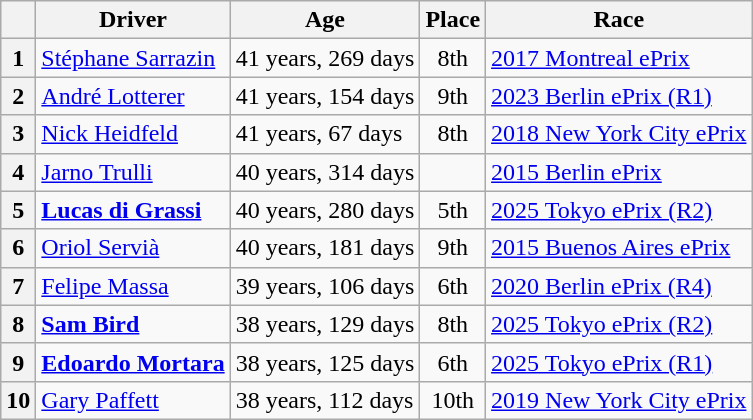<table class="wikitable">
<tr>
<th></th>
<th>Driver</th>
<th>Age</th>
<th>Place</th>
<th>Race</th>
</tr>
<tr>
<th>1</th>
<td> <a href='#'>Stéphane Sarrazin</a></td>
<td>41 years, 269 days</td>
<td align=center>8th</td>
<td><a href='#'>2017 Montreal ePrix</a></td>
</tr>
<tr>
<th>2</th>
<td> <a href='#'>André Lotterer</a></td>
<td>41 years, 154 days</td>
<td align=center>9th</td>
<td><a href='#'>2023 Berlin ePrix (R1)</a></td>
</tr>
<tr>
<th>3</th>
<td> <a href='#'>Nick Heidfeld</a></td>
<td>41 years, 67 days</td>
<td align=center>8th</td>
<td><a href='#'>2018 New York City ePrix</a></td>
</tr>
<tr>
<th>4</th>
<td> <a href='#'>Jarno Trulli</a></td>
<td>40 years, 314 days</td>
<td align=center></td>
<td><a href='#'>2015 Berlin ePrix</a></td>
</tr>
<tr>
<th>5</th>
<td> <strong><a href='#'>Lucas di Grassi</a></strong></td>
<td>40 years, 280 days</td>
<td align=center>5th</td>
<td><a href='#'>2025 Tokyo ePrix (R2)</a></td>
</tr>
<tr>
<th>6</th>
<td> <a href='#'>Oriol Servià</a></td>
<td>40 years, 181 days</td>
<td align=center>9th</td>
<td><a href='#'>2015 Buenos Aires ePrix</a></td>
</tr>
<tr>
<th>7</th>
<td> <a href='#'>Felipe Massa</a></td>
<td>39 years, 106 days</td>
<td align=center>6th</td>
<td><a href='#'>2020 Berlin ePrix (R4)</a></td>
</tr>
<tr>
<th>8</th>
<td> <strong><a href='#'>Sam Bird</a></strong></td>
<td>38 years, 129 days</td>
<td align=center>8th</td>
<td><a href='#'>2025 Tokyo ePrix (R2)</a></td>
</tr>
<tr>
<th>9</th>
<td> <strong><a href='#'>Edoardo Mortara</a></strong></td>
<td>38 years, 125 days</td>
<td align=center>6th</td>
<td><a href='#'>2025 Tokyo ePrix (R1)</a></td>
</tr>
<tr>
<th>10</th>
<td> <a href='#'>Gary Paffett</a></td>
<td>38 years, 112 days</td>
<td align=center>10th</td>
<td><a href='#'>2019 New York City ePrix</a></td>
</tr>
</table>
